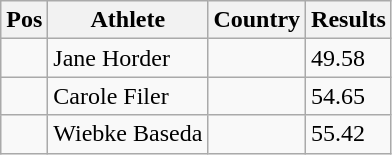<table class="wikitable">
<tr>
<th>Pos</th>
<th>Athlete</th>
<th>Country</th>
<th>Results</th>
</tr>
<tr>
<td align="center"></td>
<td>Jane Horder</td>
<td></td>
<td>49.58</td>
</tr>
<tr>
<td align="center"></td>
<td>Carole Filer</td>
<td></td>
<td>54.65</td>
</tr>
<tr>
<td align="center"></td>
<td>Wiebke Baseda</td>
<td></td>
<td>55.42</td>
</tr>
</table>
